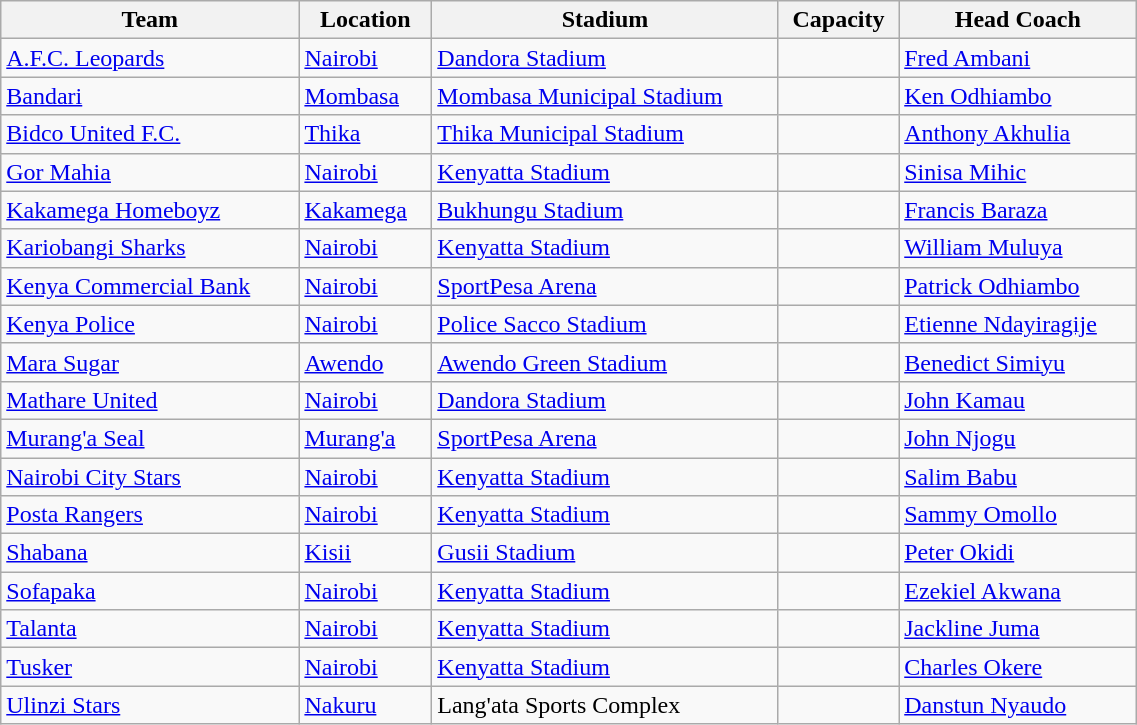<table class="wikitable sortable" style="text-align: left; width: 60%;">
<tr>
<th>Team</th>
<th>Location</th>
<th>Stadium</th>
<th>Capacity</th>
<th>Head Coach</th>
</tr>
<tr>
<td><a href='#'>A.F.C. Leopards</a></td>
<td><a href='#'>Nairobi</a></td>
<td><a href='#'>Dandora Stadium</a></td>
<td align="center"></td>
<td> <a href='#'>Fred Ambani</a></td>
</tr>
<tr>
<td><a href='#'>Bandari</a></td>
<td><a href='#'>Mombasa</a></td>
<td><a href='#'>Mombasa Municipal Stadium</a></td>
<td align="center"></td>
<td> <a href='#'>Ken Odhiambo</a></td>
</tr>
<tr>
<td><a href='#'>Bidco United F.C.</a></td>
<td><a href='#'>Thika</a></td>
<td><a href='#'>Thika Municipal Stadium</a></td>
<td align="center"></td>
<td> <a href='#'>Anthony Akhulia</a></td>
</tr>
<tr>
<td><a href='#'>Gor Mahia</a></td>
<td><a href='#'>Nairobi</a></td>
<td><a href='#'>Kenyatta Stadium</a></td>
<td align="center"></td>
<td> <a href='#'>Sinisa Mihic</a></td>
</tr>
<tr>
<td><a href='#'>Kakamega Homeboyz</a></td>
<td><a href='#'>Kakamega</a></td>
<td><a href='#'>Bukhungu Stadium</a></td>
<td align="center"></td>
<td> <a href='#'>Francis Baraza</a></td>
</tr>
<tr>
<td><a href='#'>Kariobangi Sharks</a></td>
<td><a href='#'>Nairobi</a></td>
<td><a href='#'>Kenyatta Stadium</a></td>
<td align="center"></td>
<td> <a href='#'>William Muluya</a></td>
</tr>
<tr>
<td><a href='#'>Kenya Commercial Bank</a></td>
<td><a href='#'>Nairobi</a></td>
<td><a href='#'>SportPesa Arena</a></td>
<td align="center"></td>
<td> <a href='#'>Patrick Odhiambo</a></td>
</tr>
<tr>
<td><a href='#'>Kenya Police</a></td>
<td><a href='#'>Nairobi</a></td>
<td><a href='#'>Police Sacco Stadium</a></td>
<td align="center"></td>
<td> <a href='#'>Etienne Ndayiragije</a></td>
</tr>
<tr>
<td><a href='#'>Mara Sugar</a></td>
<td><a href='#'>Awendo</a></td>
<td><a href='#'>Awendo Green Stadium</a></td>
<td align="center"></td>
<td> <a href='#'>Benedict Simiyu</a></td>
</tr>
<tr>
<td><a href='#'>Mathare United</a></td>
<td><a href='#'>Nairobi</a></td>
<td><a href='#'>Dandora Stadium</a></td>
<td align="center"></td>
<td> <a href='#'>John Kamau</a></td>
</tr>
<tr>
<td><a href='#'>Murang'a Seal</a></td>
<td><a href='#'>Murang'a</a></td>
<td><a href='#'>SportPesa Arena</a></td>
<td align="center"></td>
<td> <a href='#'>John Njogu</a></td>
</tr>
<tr>
<td><a href='#'>Nairobi City Stars</a></td>
<td><a href='#'>Nairobi</a></td>
<td><a href='#'>Kenyatta Stadium</a></td>
<td align="center"></td>
<td> <a href='#'>Salim Babu</a></td>
</tr>
<tr>
<td><a href='#'>Posta Rangers</a></td>
<td><a href='#'>Nairobi</a></td>
<td><a href='#'>Kenyatta Stadium</a></td>
<td align="center"></td>
<td> <a href='#'>Sammy Omollo</a></td>
</tr>
<tr>
<td><a href='#'>Shabana</a></td>
<td><a href='#'>Kisii</a></td>
<td><a href='#'>Gusii Stadium</a></td>
<td align="center"></td>
<td> <a href='#'>Peter Okidi</a></td>
</tr>
<tr>
<td><a href='#'>Sofapaka</a></td>
<td><a href='#'>Nairobi</a></td>
<td><a href='#'>Kenyatta Stadium</a></td>
<td align="center"></td>
<td> <a href='#'>Ezekiel Akwana</a></td>
</tr>
<tr>
<td><a href='#'>Talanta</a></td>
<td><a href='#'>Nairobi</a></td>
<td><a href='#'>Kenyatta Stadium</a></td>
<td align="center"></td>
<td> <a href='#'>Jackline Juma</a></td>
</tr>
<tr>
<td><a href='#'>Tusker</a></td>
<td><a href='#'>Nairobi</a></td>
<td><a href='#'>Kenyatta Stadium</a></td>
<td align="center"></td>
<td> <a href='#'>Charles Okere</a></td>
</tr>
<tr>
<td><a href='#'>Ulinzi Stars</a></td>
<td><a href='#'>Nakuru</a></td>
<td>Lang'ata Sports Complex</td>
<td align="center"></td>
<td> <a href='#'>Danstun Nyaudo</a></td>
</tr>
</table>
